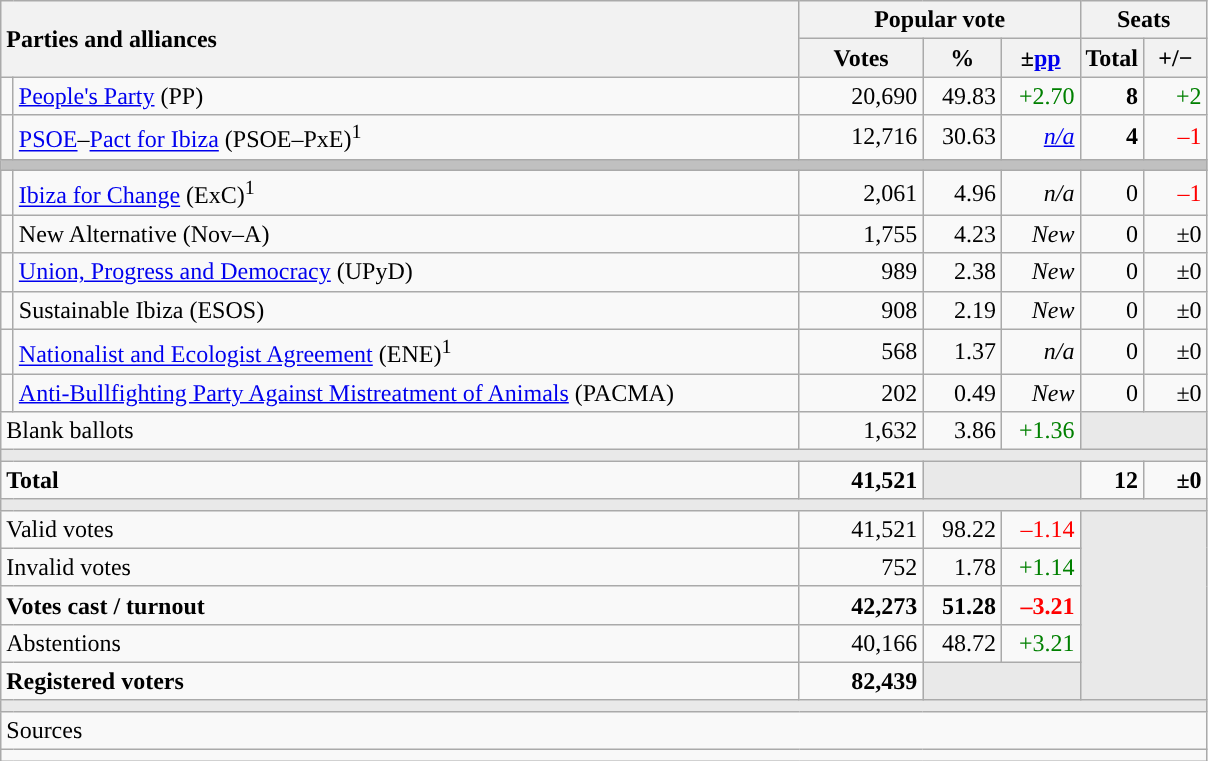<table class="wikitable" style="text-align:right;">
<tr>
<th style="text-align:left;" rowspan="2" colspan="2" width="525">Parties and alliances</th>
<th colspan="3">Popular vote</th>
<th colspan="2">Seats</th>
</tr>
<tr>
<th width="75">Votes</th>
<th width="45">%</th>
<th width="45">±<a href='#'>pp</a></th>
<th width="35">Total</th>
<th width="35">+/−</th>
</tr>
<tr>
<td width="1" style="color:inherit;background:"></td>
<td align="left"><a href='#'>People's Party</a> (PP)</td>
<td>20,690</td>
<td>49.83</td>
<td style="color:green;">+2.70</td>
<td><strong>8</strong></td>
<td style="color:green;">+2</td>
</tr>
<tr>
<td style="color:inherit;background:"></td>
<td align="left"><a href='#'>PSOE</a>–<a href='#'>Pact for Ibiza</a> (PSOE–PxE)<sup>1</sup></td>
<td>12,716</td>
<td>30.63</td>
<td><em><a href='#'>n/a</a></em></td>
<td><strong>4</strong></td>
<td style="color:red;">–1</td>
</tr>
<tr>
<td colspan="7" bgcolor="#C0C0C0"></td>
</tr>
<tr>
<td style="color:inherit;background:"></td>
<td align="left"><a href='#'>Ibiza for Change</a> (ExC)<sup>1</sup></td>
<td>2,061</td>
<td>4.96</td>
<td><em>n/a</em></td>
<td>0</td>
<td style="color:red;">–1</td>
</tr>
<tr>
<td style="color:inherit;background:"></td>
<td align="left">New Alternative (Nov–A)</td>
<td>1,755</td>
<td>4.23</td>
<td><em>New</em></td>
<td>0</td>
<td>±0</td>
</tr>
<tr>
<td style="color:inherit;background:"></td>
<td align="left"><a href='#'>Union, Progress and Democracy</a> (UPyD)</td>
<td>989</td>
<td>2.38</td>
<td><em>New</em></td>
<td>0</td>
<td>±0</td>
</tr>
<tr>
<td style="color:inherit;background:"></td>
<td align="left">Sustainable Ibiza (ESOS)</td>
<td>908</td>
<td>2.19</td>
<td><em>New</em></td>
<td>0</td>
<td>±0</td>
</tr>
<tr>
<td style="color:inherit;background:"></td>
<td align="left"><a href='#'>Nationalist and Ecologist Agreement</a> (ENE)<sup>1</sup></td>
<td>568</td>
<td>1.37</td>
<td><em>n/a</em></td>
<td>0</td>
<td>±0</td>
</tr>
<tr>
<td style="color:inherit;background:"></td>
<td align="left"><a href='#'>Anti-Bullfighting Party Against Mistreatment of Animals</a> (PACMA)</td>
<td>202</td>
<td>0.49</td>
<td><em>New</em></td>
<td>0</td>
<td>±0</td>
</tr>
<tr>
<td align="left" colspan="2">Blank ballots</td>
<td>1,632</td>
<td>3.86</td>
<td style="color:green;">+1.36</td>
<td bgcolor="#E9E9E9" colspan="2"></td>
</tr>
<tr>
<td colspan="7" bgcolor="#E9E9E9"></td>
</tr>
<tr style="font-weight:bold;">
<td align="left" colspan="2">Total</td>
<td>41,521</td>
<td bgcolor="#E9E9E9" colspan="2"></td>
<td>12</td>
<td>±0</td>
</tr>
<tr>
<td colspan="7" bgcolor="#E9E9E9"></td>
</tr>
<tr>
<td align="left" colspan="2">Valid votes</td>
<td>41,521</td>
<td>98.22</td>
<td style="color:red;">–1.14</td>
<td bgcolor="#E9E9E9" colspan="2" rowspan="5"></td>
</tr>
<tr>
<td align="left" colspan="2">Invalid votes</td>
<td>752</td>
<td>1.78</td>
<td style="color:green;">+1.14</td>
</tr>
<tr style="font-weight:bold;">
<td align="left" colspan="2">Votes cast / turnout</td>
<td>42,273</td>
<td>51.28</td>
<td style="color:red;">–3.21</td>
</tr>
<tr>
<td align="left" colspan="2">Abstentions</td>
<td>40,166</td>
<td>48.72</td>
<td style="color:green;">+3.21</td>
</tr>
<tr style="font-weight:bold;">
<td align="left" colspan="2">Registered voters</td>
<td>82,439</td>
<td bgcolor="#E9E9E9" colspan="2"></td>
</tr>
<tr>
<td colspan="7" bgcolor="#E9E9E9"></td>
</tr>
<tr>
<td align="left" colspan="7">Sources</td>
</tr>
<tr>
<td colspan="7" style="text-align:left; max-width:790px;"></td>
</tr>
</table>
